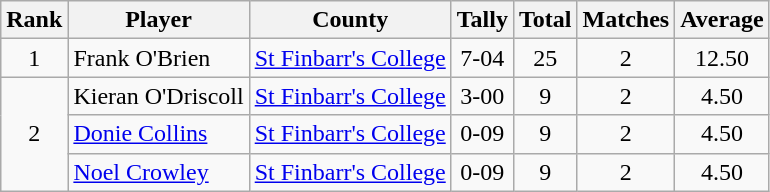<table class="wikitable">
<tr>
<th>Rank</th>
<th>Player</th>
<th>County</th>
<th>Tally</th>
<th>Total</th>
<th>Matches</th>
<th>Average</th>
</tr>
<tr>
<td rowspan=1 align=center>1</td>
<td>Frank O'Brien</td>
<td><a href='#'>St Finbarr's College</a></td>
<td align=center>7-04</td>
<td align=center>25</td>
<td align=center>2</td>
<td align=center>12.50</td>
</tr>
<tr>
<td rowspan=3 align=center>2</td>
<td>Kieran O'Driscoll</td>
<td><a href='#'>St Finbarr's College</a></td>
<td align=center>3-00</td>
<td align=center>9</td>
<td align=center>2</td>
<td align=center>4.50</td>
</tr>
<tr>
<td><a href='#'>Donie Collins</a></td>
<td><a href='#'>St Finbarr's College</a></td>
<td align=center>0-09</td>
<td align=center>9</td>
<td align=center>2</td>
<td align=center>4.50</td>
</tr>
<tr>
<td><a href='#'>Noel Crowley</a></td>
<td><a href='#'>St Finbarr's College</a></td>
<td align=center>0-09</td>
<td align=center>9</td>
<td align=center>2</td>
<td align=center>4.50</td>
</tr>
</table>
